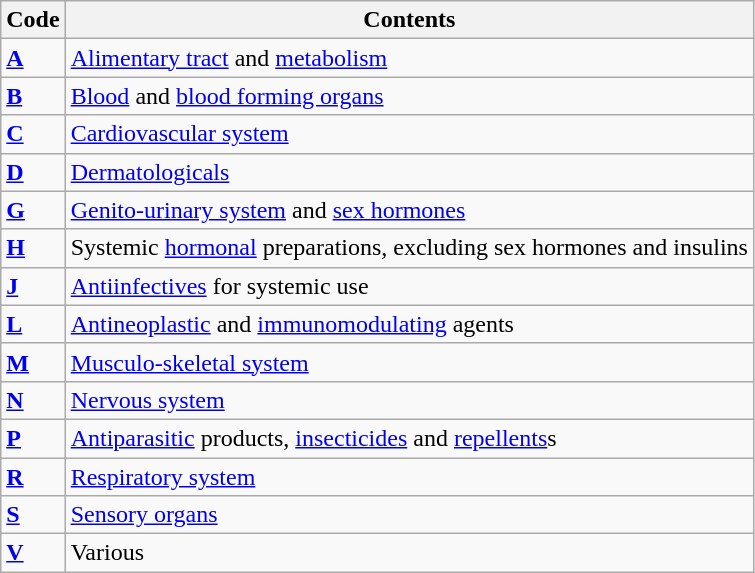<table class="wikitable">
<tr>
<th>Code</th>
<th>Contents</th>
</tr>
<tr>
<td><strong><a href='#'>A</a></strong></td>
<td><a href='#'>Alimentary tract</a> and <a href='#'>metabolism</a></td>
</tr>
<tr>
<td><strong><a href='#'>B</a></strong></td>
<td><a href='#'>Blood</a> and <a href='#'>blood forming organs</a></td>
</tr>
<tr>
<td><strong><a href='#'>C</a></strong></td>
<td><a href='#'>Cardiovascular system</a></td>
</tr>
<tr>
<td><strong><a href='#'>D</a></strong></td>
<td><a href='#'>Dermatologicals</a></td>
</tr>
<tr>
<td><strong><a href='#'>G</a></strong></td>
<td><a href='#'>Genito-urinary system</a> and <a href='#'>sex hormones</a></td>
</tr>
<tr>
<td><strong><a href='#'>H</a></strong></td>
<td>Systemic <a href='#'>hormonal</a> preparations, excluding sex hormones and insulins</td>
</tr>
<tr>
<td><strong><a href='#'>J</a></strong></td>
<td><a href='#'>Antiinfectives</a> for systemic use</td>
</tr>
<tr>
<td><strong><a href='#'>L</a></strong></td>
<td><a href='#'>Antineoplastic</a> and <a href='#'>immunomodulating</a> agents</td>
</tr>
<tr>
<td><strong><a href='#'>M</a></strong></td>
<td><a href='#'>Musculo-skeletal system</a></td>
</tr>
<tr>
<td><strong><a href='#'>N</a></strong></td>
<td><a href='#'>Nervous system</a></td>
</tr>
<tr>
<td><strong><a href='#'>P</a></strong></td>
<td><a href='#'>Antiparasitic</a> products, <a href='#'>insecticides</a> and <a href='#'>repellents</a>s</td>
</tr>
<tr>
<td><strong><a href='#'>R</a></strong></td>
<td><a href='#'>Respiratory system</a></td>
</tr>
<tr>
<td><strong><a href='#'>S</a></strong></td>
<td><a href='#'>Sensory organs</a></td>
</tr>
<tr>
<td><strong><a href='#'>V</a></strong></td>
<td>Various</td>
</tr>
</table>
